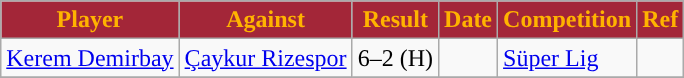<table class="wikitable">
<tr>
<th style="background:#A32638; color:#FFB300; ">Player</th>
<th style="background:#A32638; color:#FFB300; ">Against</th>
<th style="background:#A32638; color:#FFB300; text-align:center; ">Result</th>
<th style="background:#A32638; color:#FFB300; ">Date</th>
<th style="background:#A32638; color:#FFB300; text-align:center; ">Competition</th>
<th style="background:#A32638; color:#FFB300; ">Ref</th>
</tr>
<tr>
<td> <a href='#'>Kerem Demirbay</a></td>
<td><a href='#'>Çaykur Rizespor</a></td>
<td>6–2 (H)</td>
<td></td>
<td><a href='#'>Süper Lig</a></td>
<td></td>
</tr>
<tr>
</tr>
</table>
